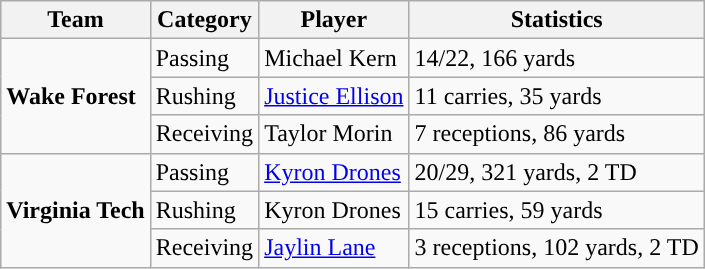<table class="wikitable" style="float: right;">
<tr>
<th>Team</th>
<th>Category</th>
<th>Player</th>
<th>Statistics</th>
</tr>
<tr>
<td rowspan=3><strong>Wake Forest</strong></td>
<td>Passing</td>
<td>Michael Kern</td>
<td>14/22, 166 yards</td>
</tr>
<tr>
<td>Rushing</td>
<td><a href='#'>Justice Ellison</a></td>
<td>11 carries, 35 yards</td>
</tr>
<tr>
<td>Receiving</td>
<td>Taylor Morin</td>
<td>7 receptions, 86 yards</td>
</tr>
<tr>
<td rowspan=3><strong>Virginia Tech</strong></td>
<td>Passing</td>
<td><a href='#'>Kyron Drones</a></td>
<td>20/29, 321 yards, 2 TD</td>
</tr>
<tr>
<td>Rushing</td>
<td>Kyron Drones</td>
<td>15 carries, 59 yards</td>
</tr>
<tr>
<td>Receiving</td>
<td><a href='#'>Jaylin Lane</a></td>
<td>3 receptions, 102 yards, 2 TD</td>
</tr>
</table>
